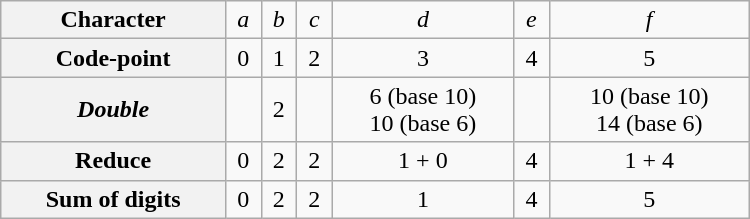<table class="wikitable" style="width:500px;">
<tr align=center>
<th>Character</th>
<td><em>a</em></td>
<td><em>b</em></td>
<td><em>c</em></td>
<td><em>d</em></td>
<td><em>e</em></td>
<td><em>f</em></td>
</tr>
<tr align=center>
<th>Code-point</th>
<td>0</td>
<td>1</td>
<td>2</td>
<td>3</td>
<td>4</td>
<td>5</td>
</tr>
<tr align=center>
<th><em>Double</em></th>
<td></td>
<td>2</td>
<td></td>
<td>6 (base 10) <br> 10 (base 6)</td>
<td></td>
<td>10 (base 10) <br> 14 (base 6)</td>
</tr>
<tr align=center>
<th>Reduce</th>
<td>0</td>
<td>2</td>
<td>2</td>
<td>1 + 0</td>
<td>4</td>
<td>1 + 4</td>
</tr>
<tr align=center>
<th>Sum of digits</th>
<td>0</td>
<td>2</td>
<td>2</td>
<td>1</td>
<td>4</td>
<td>5</td>
</tr>
</table>
